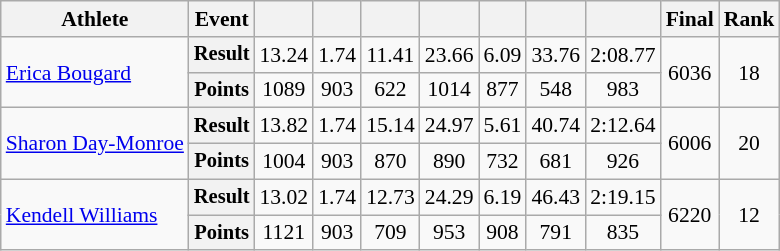<table class=wikitable style=font-size:90%>
<tr>
<th>Athlete</th>
<th>Event</th>
<th></th>
<th></th>
<th></th>
<th></th>
<th></th>
<th></th>
<th></th>
<th>Final</th>
<th>Rank</th>
</tr>
<tr align=center>
<td rowspan=2 style=text-align:left><a href='#'>Erica Bougard</a></td>
<th style=font-size:95%>Result</th>
<td>13.24</td>
<td>1.74</td>
<td>11.41</td>
<td>23.66</td>
<td>6.09</td>
<td>33.76</td>
<td>2:08.77</td>
<td rowspan=2>6036</td>
<td rowspan=2>18</td>
</tr>
<tr align=center>
<th style=font-size:95%>Points</th>
<td>1089</td>
<td>903</td>
<td>622</td>
<td>1014</td>
<td>877</td>
<td>548</td>
<td>983</td>
</tr>
<tr align=center>
<td rowspan=2 style=text-align:left><a href='#'>Sharon Day-Monroe</a></td>
<th style=font-size:95%>Result</th>
<td>13.82</td>
<td>1.74</td>
<td>15.14</td>
<td>24.97</td>
<td>5.61</td>
<td>40.74</td>
<td>2:12.64 <strong></strong></td>
<td rowspan=2>6006</td>
<td rowspan=2>20</td>
</tr>
<tr align=center>
<th style=font-size:95%>Points</th>
<td>1004</td>
<td>903</td>
<td>870</td>
<td>890</td>
<td>732</td>
<td>681</td>
<td>926</td>
</tr>
<tr align=center>
<td rowspan=2 style=text-align:left><a href='#'>Kendell Williams</a></td>
<th style=font-size:95%>Result</th>
<td>13.02</td>
<td>1.74</td>
<td>12.73</td>
<td>24.29</td>
<td>6.19</td>
<td>46.43</td>
<td>2:19.15</td>
<td rowspan=2>6220</td>
<td rowspan=2>12</td>
</tr>
<tr align=center>
<th style=font-size:95%>Points</th>
<td>1121</td>
<td>903</td>
<td>709</td>
<td>953</td>
<td>908</td>
<td>791</td>
<td>835</td>
</tr>
</table>
